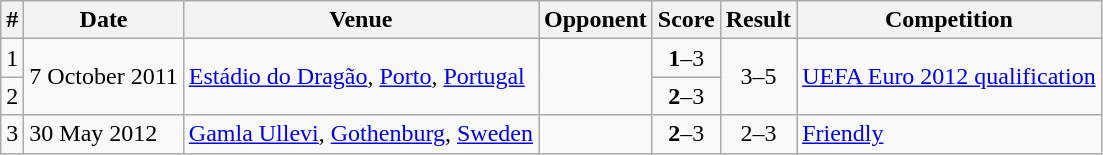<table class="wikitable">
<tr>
<th>#</th>
<th>Date</th>
<th>Venue</th>
<th>Opponent</th>
<th>Score</th>
<th>Result</th>
<th>Competition</th>
</tr>
<tr>
<td>1</td>
<td rowspan=2>7 October 2011</td>
<td rowspan=2><a href='#'>Estádio do Dragão</a>, <a href='#'>Porto</a>, <a href='#'>Portugal</a></td>
<td rowspan=2></td>
<td align=center><strong>1</strong>–3</td>
<td rowspan=2 align=center>3–5</td>
<td rowspan=2><a href='#'>UEFA Euro 2012 qualification</a></td>
</tr>
<tr>
<td>2</td>
<td align=center><strong>2</strong>–3</td>
</tr>
<tr>
<td>3</td>
<td>30 May 2012</td>
<td><a href='#'>Gamla Ullevi</a>, <a href='#'>Gothenburg</a>, <a href='#'>Sweden</a></td>
<td></td>
<td align=center><strong>2</strong>–3</td>
<td align=center>2–3</td>
<td><a href='#'>Friendly</a></td>
</tr>
</table>
